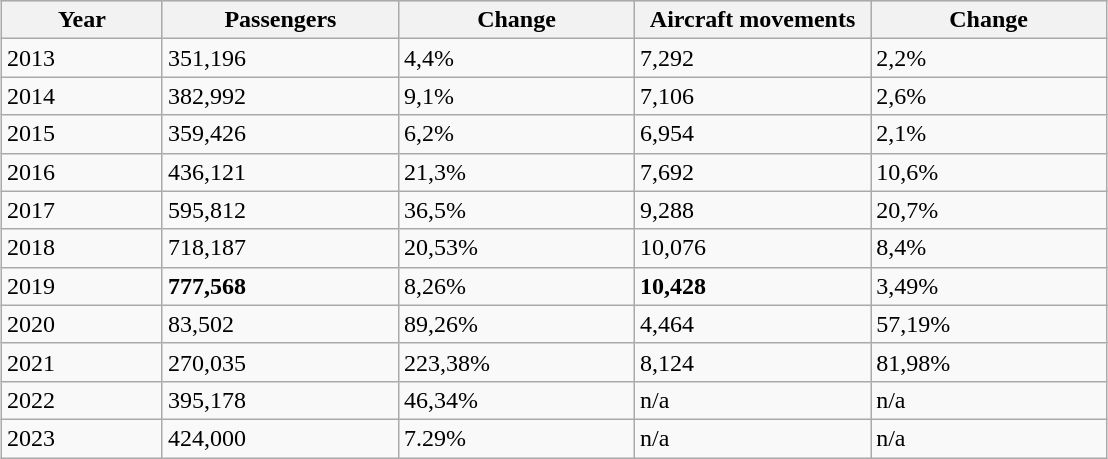<table class="wikitable" style="margin:1em auto;">
<tr bgcolor=lightgrey>
<th width="100">Year</th>
<th width="150">Passengers</th>
<th width="150">Change</th>
<th width="150">Aircraft movements</th>
<th width="150">Change</th>
</tr>
<tr>
<td>2013</td>
<td>351,196</td>
<td>4,4%</td>
<td>7,292</td>
<td>2,2%</td>
</tr>
<tr>
<td>2014</td>
<td>382,992</td>
<td>9,1%</td>
<td>7,106</td>
<td>2,6%</td>
</tr>
<tr>
<td>2015</td>
<td>359,426</td>
<td>6,2%</td>
<td>6,954</td>
<td>2,1%</td>
</tr>
<tr>
<td>2016</td>
<td>436,121</td>
<td>21,3%</td>
<td>7,692</td>
<td>10,6%</td>
</tr>
<tr>
<td>2017</td>
<td>595,812</td>
<td>36,5%</td>
<td>9,288</td>
<td>20,7%</td>
</tr>
<tr>
<td>2018</td>
<td>718,187</td>
<td>20,53%</td>
<td>10,076</td>
<td>8,4%</td>
</tr>
<tr>
<td>2019</td>
<td><strong>777,568</strong></td>
<td>8,26%</td>
<td><strong>10,428</strong></td>
<td>3,49%</td>
</tr>
<tr>
<td>2020</td>
<td>83,502</td>
<td>89,26%</td>
<td>4,464</td>
<td>57,19%</td>
</tr>
<tr>
<td>2021</td>
<td>270,035</td>
<td>223,38%</td>
<td>8,124</td>
<td>81,98%</td>
</tr>
<tr>
<td>2022</td>
<td>395,178</td>
<td>46,34%</td>
<td>n/a</td>
<td>n/a</td>
</tr>
<tr>
<td>2023</td>
<td>424,000</td>
<td>7.29%</td>
<td>n/a</td>
<td>n/a</td>
</tr>
</table>
